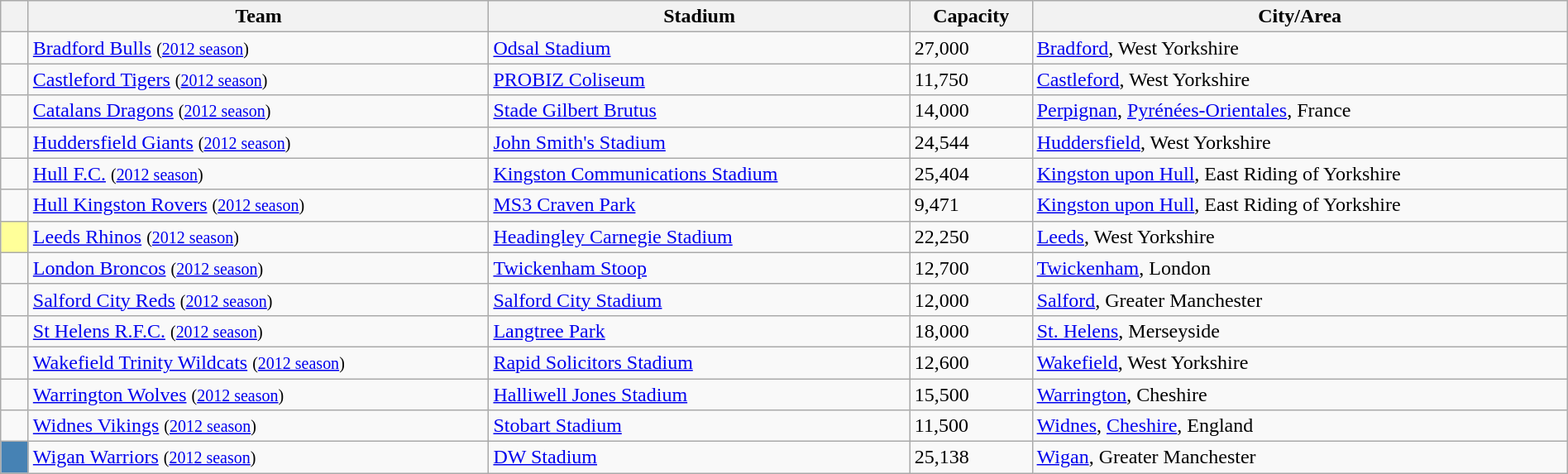<table style="width:100%;" class="wikitable sortable">
<tr>
<th style="width:15px;" class="unsortable"></th>
<th>Team</th>
<th>Stadium</th>
<th>Capacity</th>
<th>City/Area</th>
</tr>
<tr>
<td></td>
<td> <a href='#'>Bradford Bulls</a> <small>(<a href='#'>2012 season</a>)</small></td>
<td><a href='#'>Odsal Stadium</a></td>
<td>27,000</td>
<td><a href='#'>Bradford</a>, West Yorkshire</td>
</tr>
<tr>
<td></td>
<td> <a href='#'>Castleford Tigers</a> <small>(<a href='#'>2012 season</a>)</small></td>
<td><a href='#'>PROBIZ Coliseum</a></td>
<td>11,750</td>
<td><a href='#'>Castleford</a>, West Yorkshire</td>
</tr>
<tr>
<td></td>
<td> <a href='#'>Catalans Dragons</a> <small>(<a href='#'>2012 season</a>)</small></td>
<td><a href='#'>Stade Gilbert Brutus</a></td>
<td>14,000</td>
<td><a href='#'>Perpignan</a>, <a href='#'>Pyrénées-Orientales</a>, France</td>
</tr>
<tr>
<td></td>
<td> <a href='#'>Huddersfield Giants</a> <small>(<a href='#'>2012 season</a>)</small></td>
<td><a href='#'>John Smith's Stadium</a></td>
<td>24,544</td>
<td><a href='#'>Huddersfield</a>, West Yorkshire</td>
</tr>
<tr>
<td></td>
<td> <a href='#'>Hull F.C.</a> <small>(<a href='#'>2012 season</a>)</small></td>
<td><a href='#'>Kingston Communications Stadium</a></td>
<td>25,404</td>
<td><a href='#'>Kingston upon Hull</a>, East Riding of Yorkshire</td>
</tr>
<tr>
<td></td>
<td> <a href='#'>Hull Kingston Rovers</a> <small>(<a href='#'>2012 season</a>)</small></td>
<td><a href='#'>MS3 Craven Park</a></td>
<td>9,471</td>
<td><a href='#'>Kingston upon Hull</a>, East Riding of Yorkshire</td>
</tr>
<tr>
<td style="background:#ff9;"></td>
<td> <a href='#'>Leeds Rhinos</a> <small>(<a href='#'>2012 season</a>)</small></td>
<td><a href='#'>Headingley Carnegie Stadium</a></td>
<td>22,250</td>
<td><a href='#'>Leeds</a>, West Yorkshire</td>
</tr>
<tr>
<td></td>
<td> <a href='#'>London Broncos</a> <small>(<a href='#'>2012 season</a>)</small></td>
<td><a href='#'>Twickenham Stoop</a></td>
<td>12,700</td>
<td><a href='#'>Twickenham</a>, London</td>
</tr>
<tr>
<td></td>
<td> <a href='#'>Salford City Reds</a> <small>(<a href='#'>2012 season</a>)</small></td>
<td><a href='#'>Salford City Stadium</a></td>
<td>12,000</td>
<td><a href='#'>Salford</a>, Greater Manchester</td>
</tr>
<tr>
<td></td>
<td> <a href='#'>St Helens R.F.C.</a> <small>(<a href='#'>2012 season</a>)</small></td>
<td><a href='#'>Langtree Park</a></td>
<td>18,000</td>
<td><a href='#'>St. Helens</a>, Merseyside</td>
</tr>
<tr>
<td></td>
<td> <a href='#'>Wakefield Trinity Wildcats</a> <small>(<a href='#'>2012 season</a>)</small></td>
<td><a href='#'>Rapid Solicitors Stadium</a></td>
<td>12,600</td>
<td><a href='#'>Wakefield</a>, West Yorkshire</td>
</tr>
<tr>
<td></td>
<td> <a href='#'>Warrington Wolves</a> <small>(<a href='#'>2012 season</a>)</small></td>
<td><a href='#'>Halliwell Jones Stadium</a></td>
<td>15,500</td>
<td><a href='#'>Warrington</a>, Cheshire</td>
</tr>
<tr>
<td></td>
<td> <a href='#'>Widnes Vikings</a> <small>(<a href='#'>2012 season</a>)</small></td>
<td><a href='#'>Stobart Stadium</a></td>
<td>11,500</td>
<td><a href='#'>Widnes</a>, <a href='#'>Cheshire</a>, England</td>
</tr>
<tr>
<td style="background:#4682b4;"></td>
<td> <a href='#'>Wigan Warriors</a> <small>(<a href='#'>2012 season</a>)</small></td>
<td><a href='#'>DW Stadium</a></td>
<td>25,138</td>
<td><a href='#'>Wigan</a>, Greater Manchester</td>
</tr>
</table>
